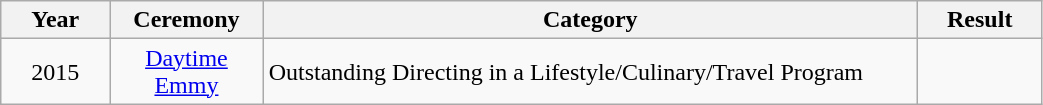<table class="wikitable" width="55%">
<tr>
<th width="7%">Year</th>
<th width="7%">Ceremony</th>
<th width="42%">Category</th>
<th width="8%">Result</th>
</tr>
<tr>
<td align=center>2015</td>
<td align=center><a href='#'>Daytime Emmy</a></td>
<td>Outstanding Directing in a Lifestyle/Culinary/Travel Program</td>
<td></td>
</tr>
</table>
